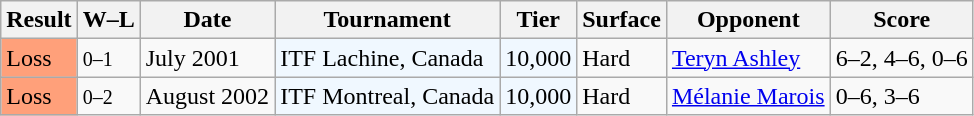<table class="sortable wikitable">
<tr>
<th>Result</th>
<th class="unsortable">W–L</th>
<th>Date</th>
<th>Tournament</th>
<th>Tier</th>
<th>Surface</th>
<th>Opponent</th>
<th class="unsortable">Score</th>
</tr>
<tr>
<td style="background:#ffa07a;">Loss</td>
<td><small>0–1</small></td>
<td>July 2001</td>
<td style="background:#f0f8ff;">ITF Lachine, Canada</td>
<td style="background:#f0f8ff;">10,000</td>
<td>Hard</td>
<td> <a href='#'>Teryn Ashley</a></td>
<td>6–2, 4–6, 0–6</td>
</tr>
<tr>
<td style="background:#ffa07a;">Loss</td>
<td><small>0–2</small></td>
<td>August 2002</td>
<td style="background:#f0f8ff;">ITF Montreal, Canada</td>
<td style="background:#f0f8ff;">10,000</td>
<td>Hard</td>
<td> <a href='#'>Mélanie Marois</a></td>
<td>0–6, 3–6</td>
</tr>
</table>
